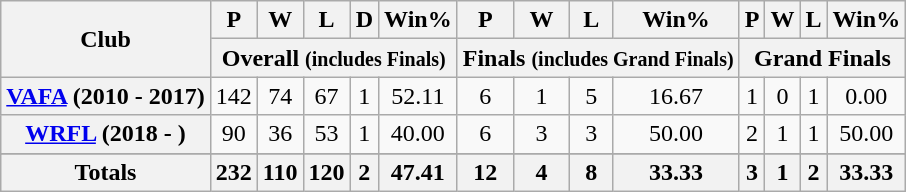<table class="wikitable plainrowheaders sortable" style="text-align:center;">
<tr>
<th scope="col" rowspan="2">Club</th>
<th scope="col">P</th>
<th scope="col">W</th>
<th scope="col">L</th>
<th scope="col">D</th>
<th scope="col">Win%</th>
<th scope="col">P</th>
<th scope="col">W</th>
<th scope="col">L</th>
<th scope="col">Win%</th>
<th scope="col">P</th>
<th scope="col">W</th>
<th scope="col">L</th>
<th scope="col">Win%</th>
</tr>
<tr>
<th scope="col" colspan="5">Overall <small>(includes Finals)</small></th>
<th scope="col" colspan="4">Finals <small>(includes Grand Finals)</small></th>
<th scope="col" colspan="4">Grand Finals</th>
</tr>
<tr>
<th scope="row" align=left><a href='#'>VAFA</a> (2010 - 2017)</th>
<td>142</td>
<td>74</td>
<td>67</td>
<td>1</td>
<td>52.11</td>
<td>6</td>
<td>1</td>
<td>5</td>
<td>16.67</td>
<td>1</td>
<td>0</td>
<td>1</td>
<td>0.00</td>
</tr>
<tr>
<th scope="row" align=left><a href='#'>WRFL</a> (2018 - )</th>
<td>90</td>
<td>36</td>
<td>53</td>
<td>1</td>
<td>40.00</td>
<td>6</td>
<td>3</td>
<td>3</td>
<td>50.00</td>
<td>2</td>
<td>1</td>
<td>1</td>
<td>50.00</td>
</tr>
<tr>
</tr>
<tr class="sortbottom">
<th>Totals</th>
<th>232</th>
<th>110</th>
<th>120</th>
<th>2</th>
<th>47.41</th>
<th>12</th>
<th>4</th>
<th>8</th>
<th>33.33</th>
<th>3</th>
<th>1</th>
<th>2</th>
<th>33.33</th>
</tr>
</table>
